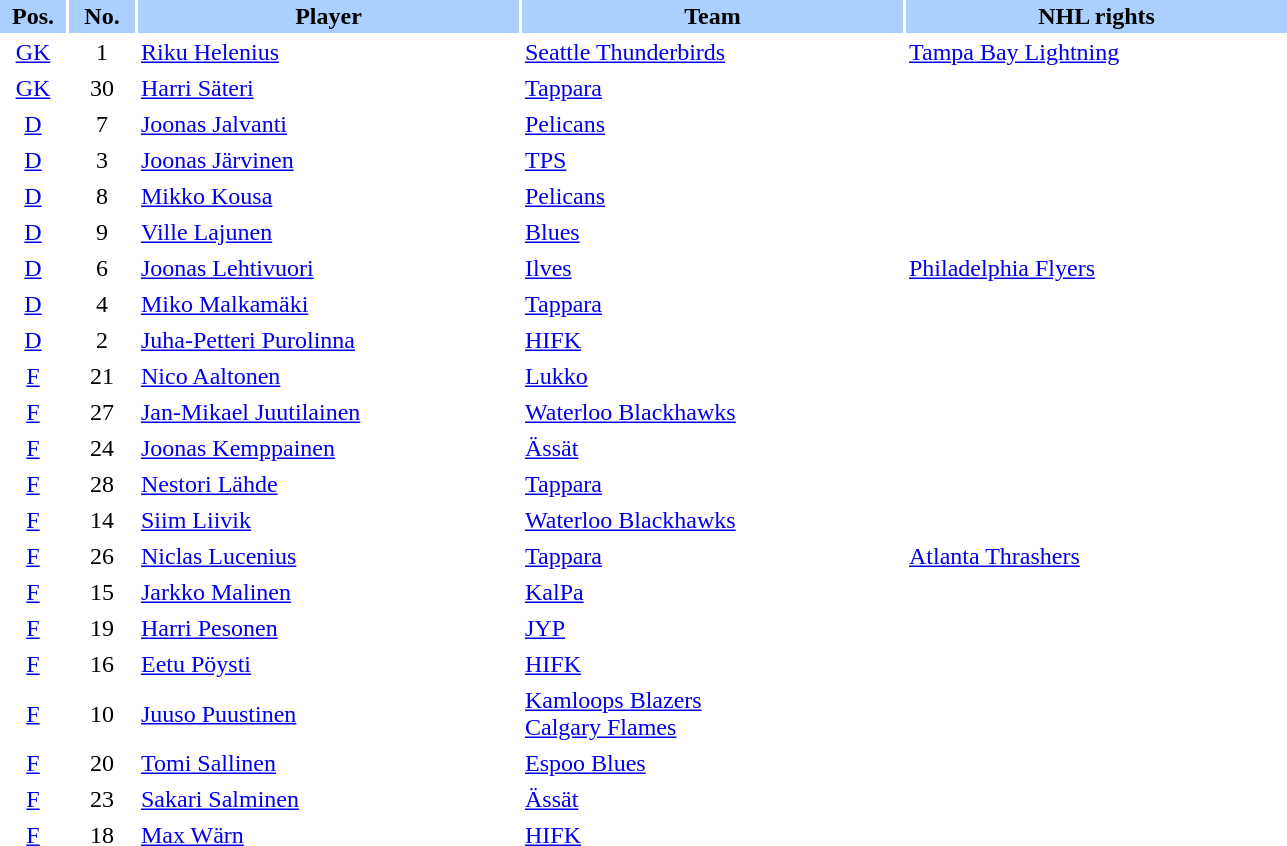<table border="0" cellspacing="2" cellpadding="2">
<tr bgcolor=AAD0FF>
<th width=40>Pos.</th>
<th width=40>No.</th>
<th width=250>Player</th>
<th width=250>Team</th>
<th width=250>NHL rights</th>
</tr>
<tr>
<td style="text-align:center;"><a href='#'>GK</a></td>
<td style="text-align:center;">1</td>
<td><a href='#'>Riku Helenius</a></td>
<td> <a href='#'>Seattle Thunderbirds</a></td>
<td><a href='#'>Tampa Bay Lightning</a></td>
</tr>
<tr>
<td style="text-align:center;"><a href='#'>GK</a></td>
<td style="text-align:center;">30</td>
<td><a href='#'>Harri Säteri</a></td>
<td> <a href='#'>Tappara</a></td>
<td></td>
</tr>
<tr>
<td style="text-align:center;"><a href='#'>D</a></td>
<td style="text-align:center;">7</td>
<td><a href='#'>Joonas Jalvanti</a></td>
<td> <a href='#'>Pelicans</a></td>
</tr>
<tr>
<td style="text-align:center;"><a href='#'>D</a></td>
<td style="text-align:center;">3</td>
<td><a href='#'>Joonas Järvinen</a></td>
<td> <a href='#'>TPS</a></td>
</tr>
<tr>
<td style="text-align:center;"><a href='#'>D</a></td>
<td style="text-align:center;">8</td>
<td><a href='#'>Mikko Kousa</a></td>
<td> <a href='#'>Pelicans</a></td>
</tr>
<tr>
<td style="text-align:center;"><a href='#'>D</a></td>
<td style="text-align:center;">9</td>
<td><a href='#'>Ville Lajunen</a></td>
<td> <a href='#'>Blues</a></td>
</tr>
<tr>
<td style="text-align:center;"><a href='#'>D</a></td>
<td style="text-align:center;">6</td>
<td><a href='#'>Joonas Lehtivuori</a></td>
<td> <a href='#'>Ilves</a></td>
<td><a href='#'>Philadelphia Flyers</a></td>
</tr>
<tr>
<td style="text-align:center;"><a href='#'>D</a></td>
<td style="text-align:center;">4</td>
<td><a href='#'>Miko Malkamäki</a></td>
<td> <a href='#'>Tappara</a></td>
</tr>
<tr>
<td style="text-align:center;"><a href='#'>D</a></td>
<td style="text-align:center;">2</td>
<td><a href='#'>Juha-Petteri Purolinna</a></td>
<td> <a href='#'>HIFK</a></td>
</tr>
<tr>
<td style="text-align:center;"><a href='#'>F</a></td>
<td style="text-align:center;">21</td>
<td><a href='#'>Nico Aaltonen</a></td>
<td> <a href='#'>Lukko</a></td>
</tr>
<tr>
<td style="text-align:center;"><a href='#'>F</a></td>
<td style="text-align:center;">27</td>
<td><a href='#'>Jan-Mikael Juutilainen</a></td>
<td> <a href='#'>Waterloo Blackhawks</a></td>
</tr>
<tr>
<td style="text-align:center;"><a href='#'>F</a></td>
<td style="text-align:center;">24</td>
<td><a href='#'>Joonas Kemppainen</a></td>
<td> <a href='#'>Ässät</a></td>
</tr>
<tr>
<td style="text-align:center;"><a href='#'>F</a></td>
<td style="text-align:center;">28</td>
<td><a href='#'>Nestori Lähde</a></td>
<td> <a href='#'>Tappara</a></td>
</tr>
<tr>
<td style="text-align:center;"><a href='#'>F</a></td>
<td style="text-align:center;">14</td>
<td><a href='#'>Siim Liivik</a></td>
<td> <a href='#'>Waterloo Blackhawks</a></td>
</tr>
<tr>
<td style="text-align:center;"><a href='#'>F</a></td>
<td style="text-align:center;">26</td>
<td><a href='#'>Niclas Lucenius</a></td>
<td> <a href='#'>Tappara</a></td>
<td><a href='#'>Atlanta Thrashers</a></td>
</tr>
<tr>
<td style="text-align:center;"><a href='#'>F</a></td>
<td style="text-align:center;">15</td>
<td><a href='#'>Jarkko Malinen</a></td>
<td> <a href='#'>KalPa</a></td>
</tr>
<tr>
<td style="text-align:center;"><a href='#'>F</a></td>
<td style="text-align:center;">19</td>
<td><a href='#'>Harri Pesonen</a></td>
<td> <a href='#'>JYP</a></td>
</tr>
<tr>
<td style="text-align:center;"><a href='#'>F</a></td>
<td style="text-align:center;">16</td>
<td><a href='#'>Eetu Pöysti</a></td>
<td> <a href='#'>HIFK</a></td>
</tr>
<tr>
<td style="text-align:center;"><a href='#'>F</a></td>
<td style="text-align:center;">10</td>
<td><a href='#'>Juuso Puustinen</a></td>
<td> <a href='#'>Kamloops Blazers</a><br><a href='#'>Calgary Flames</a></td>
</tr>
<tr>
<td style="text-align:center;"><a href='#'>F</a></td>
<td style="text-align:center;">20</td>
<td><a href='#'>Tomi Sallinen</a></td>
<td> <a href='#'>Espoo Blues</a></td>
</tr>
<tr>
<td style="text-align:center;"><a href='#'>F</a></td>
<td style="text-align:center;">23</td>
<td><a href='#'>Sakari Salminen</a></td>
<td> <a href='#'>Ässät</a></td>
</tr>
<tr>
<td style="text-align:center;"><a href='#'>F</a></td>
<td style="text-align:center;">18</td>
<td><a href='#'>Max Wärn</a></td>
<td> <a href='#'>HIFK</a></td>
</tr>
</table>
